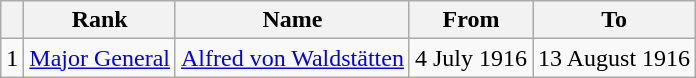<table class=wikitable>
<tr>
<th></th>
<th>Rank</th>
<th>Name</th>
<th>From</th>
<th>To</th>
</tr>
<tr>
<td>1</td>
<td><a href='#'>Major General</a></td>
<td><a href='#'>Alfred von Waldstätten</a></td>
<td>4 July 1916</td>
<td>13 August 1916</td>
</tr>
</table>
